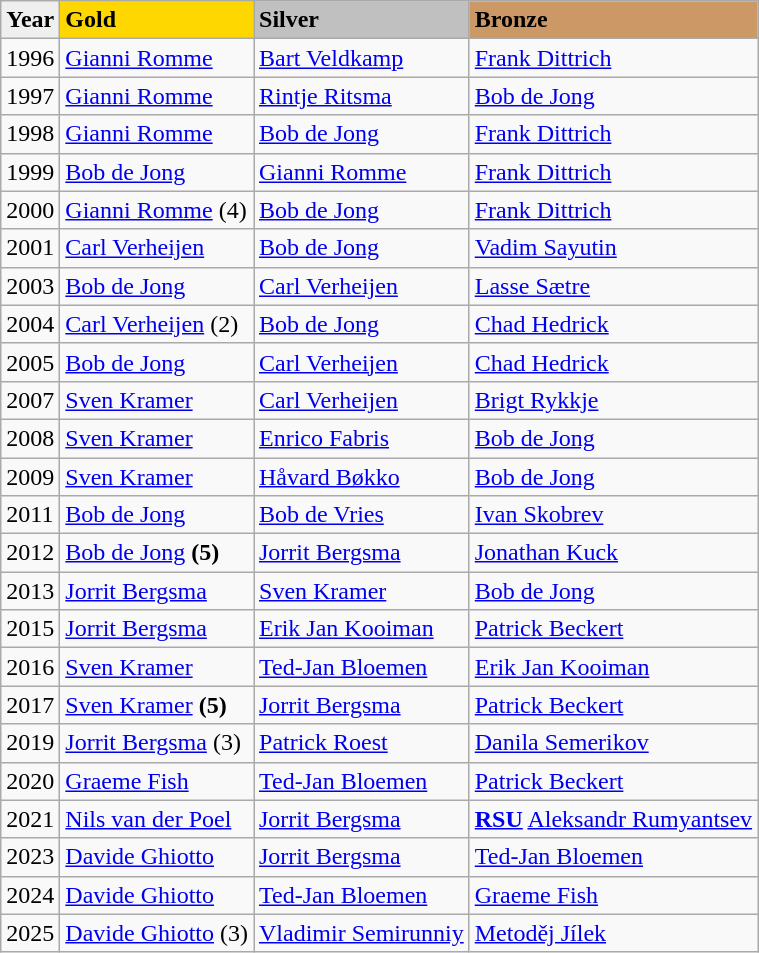<table class="wikitable">
<tr align="left" bgcolor="#efefef">
<td><strong>Year</strong></td>
<td bgcolor=gold><strong>Gold</strong></td>
<td bgcolor=silver><strong>Silver</strong></td>
<td bgcolor=cc9966><strong>Bronze</strong></td>
</tr>
<tr>
<td>1996</td>
<td> <a href='#'>Gianni Romme</a></td>
<td> <a href='#'>Bart Veldkamp</a></td>
<td> <a href='#'>Frank Dittrich</a></td>
</tr>
<tr>
<td>1997</td>
<td> <a href='#'>Gianni Romme</a></td>
<td> <a href='#'>Rintje Ritsma</a></td>
<td> <a href='#'>Bob de Jong</a></td>
</tr>
<tr>
<td>1998</td>
<td> <a href='#'>Gianni Romme</a></td>
<td> <a href='#'>Bob de Jong</a></td>
<td> <a href='#'>Frank Dittrich</a></td>
</tr>
<tr>
<td>1999</td>
<td> <a href='#'>Bob de Jong</a></td>
<td> <a href='#'>Gianni Romme</a></td>
<td> <a href='#'>Frank Dittrich</a></td>
</tr>
<tr>
<td>2000</td>
<td> <a href='#'>Gianni Romme</a> (4)</td>
<td> <a href='#'>Bob de Jong</a></td>
<td> <a href='#'>Frank Dittrich</a></td>
</tr>
<tr>
<td>2001</td>
<td> <a href='#'>Carl Verheijen</a></td>
<td> <a href='#'>Bob de Jong</a></td>
<td> <a href='#'>Vadim Sayutin</a></td>
</tr>
<tr>
<td>2003</td>
<td> <a href='#'>Bob de Jong</a></td>
<td> <a href='#'>Carl Verheijen</a></td>
<td> <a href='#'>Lasse Sætre</a></td>
</tr>
<tr>
<td>2004</td>
<td> <a href='#'>Carl Verheijen</a> (2)</td>
<td> <a href='#'>Bob de Jong</a></td>
<td> <a href='#'>Chad Hedrick</a></td>
</tr>
<tr>
<td>2005</td>
<td> <a href='#'>Bob de Jong</a></td>
<td> <a href='#'>Carl Verheijen</a></td>
<td> <a href='#'>Chad Hedrick</a></td>
</tr>
<tr>
<td>2007</td>
<td> <a href='#'>Sven Kramer</a></td>
<td> <a href='#'>Carl Verheijen</a></td>
<td> <a href='#'>Brigt Rykkje</a></td>
</tr>
<tr>
<td>2008</td>
<td> <a href='#'>Sven Kramer</a></td>
<td> <a href='#'>Enrico Fabris</a></td>
<td> <a href='#'>Bob de Jong</a></td>
</tr>
<tr>
<td>2009</td>
<td> <a href='#'>Sven Kramer</a></td>
<td> <a href='#'>Håvard Bøkko</a></td>
<td> <a href='#'>Bob de Jong</a></td>
</tr>
<tr>
<td>2011</td>
<td> <a href='#'>Bob de Jong</a></td>
<td> <a href='#'>Bob de Vries</a></td>
<td> <a href='#'>Ivan Skobrev</a></td>
</tr>
<tr>
<td>2012</td>
<td> <a href='#'>Bob de Jong</a> <strong>(5)</strong></td>
<td> <a href='#'>Jorrit Bergsma</a></td>
<td> <a href='#'>Jonathan Kuck</a></td>
</tr>
<tr>
<td>2013</td>
<td> <a href='#'>Jorrit Bergsma</a></td>
<td> <a href='#'>Sven Kramer</a></td>
<td> <a href='#'>Bob de Jong</a></td>
</tr>
<tr>
<td>2015</td>
<td> <a href='#'>Jorrit Bergsma</a></td>
<td> <a href='#'>Erik Jan Kooiman</a></td>
<td> <a href='#'>Patrick Beckert</a></td>
</tr>
<tr>
<td>2016</td>
<td> <a href='#'>Sven Kramer</a></td>
<td> <a href='#'>Ted-Jan Bloemen</a></td>
<td> <a href='#'>Erik Jan Kooiman</a></td>
</tr>
<tr>
<td>2017</td>
<td> <a href='#'>Sven Kramer</a> <strong>(5)</strong></td>
<td> <a href='#'>Jorrit Bergsma</a></td>
<td> <a href='#'>Patrick Beckert</a></td>
</tr>
<tr>
<td>2019</td>
<td> <a href='#'>Jorrit Bergsma</a> (3)</td>
<td> <a href='#'>Patrick Roest</a></td>
<td> <a href='#'>Danila Semerikov</a></td>
</tr>
<tr>
<td>2020</td>
<td> <a href='#'>Graeme Fish</a></td>
<td> <a href='#'>Ted-Jan Bloemen</a></td>
<td> <a href='#'>Patrick Beckert</a></td>
</tr>
<tr>
<td>2021</td>
<td> <a href='#'>Nils van der Poel</a></td>
<td> <a href='#'>Jorrit Bergsma</a></td>
<td><strong><a href='#'>RSU</a></strong> <a href='#'>Aleksandr Rumyantsev</a></td>
</tr>
<tr>
<td>2023</td>
<td> <a href='#'>Davide Ghiotto</a></td>
<td> <a href='#'>Jorrit Bergsma</a></td>
<td> <a href='#'>Ted-Jan Bloemen</a></td>
</tr>
<tr>
<td>2024</td>
<td> <a href='#'>Davide Ghiotto</a></td>
<td> <a href='#'>Ted-Jan Bloemen</a></td>
<td> <a href='#'>Graeme Fish</a></td>
</tr>
<tr>
<td>2025</td>
<td> <a href='#'>Davide Ghiotto</a> (3)</td>
<td> <a href='#'>Vladimir Semirunniy</a></td>
<td> <a href='#'>Metoděj Jílek</a></td>
</tr>
</table>
